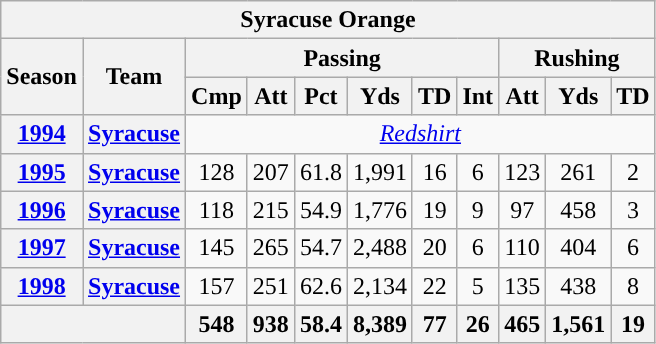<table class="wikitable" style=text-align:center;">
<tr>
<th colspan="13">Syracuse Orange</th>
</tr>
<tr>
<th rowspan="2">Season</th>
<th rowspan="2">Team</th>
<th colspan="6">Passing</th>
<th colspan="3">Rushing</th>
</tr>
<tr>
<th>Cmp</th>
<th>Att</th>
<th>Pct</th>
<th>Yds</th>
<th>TD</th>
<th>Int</th>
<th>Att</th>
<th>Yds</th>
<th>TD</th>
</tr>
<tr>
<th><a href='#'>1994</a></th>
<th><a href='#'>Syracuse</a></th>
<td colspan="9"> <em><a href='#'>Redshirt</a></em></td>
</tr>
<tr>
<th><a href='#'>1995</a></th>
<th><a href='#'>Syracuse</a></th>
<td>128</td>
<td>207</td>
<td>61.8</td>
<td>1,991</td>
<td>16</td>
<td>6</td>
<td>123</td>
<td>261</td>
<td>2</td>
</tr>
<tr>
<th><a href='#'>1996</a></th>
<th><a href='#'>Syracuse</a></th>
<td>118</td>
<td>215</td>
<td>54.9</td>
<td>1,776</td>
<td>19</td>
<td>9</td>
<td>97</td>
<td>458</td>
<td>3</td>
</tr>
<tr>
<th><a href='#'>1997</a></th>
<th><a href='#'>Syracuse</a></th>
<td>145</td>
<td>265</td>
<td>54.7</td>
<td>2,488</td>
<td>20</td>
<td>6</td>
<td>110</td>
<td>404</td>
<td>6</td>
</tr>
<tr>
<th><a href='#'>1998</a></th>
<th><a href='#'>Syracuse</a></th>
<td>157</td>
<td>251</td>
<td>62.6</td>
<td>2,134</td>
<td>22</td>
<td>5</td>
<td>135</td>
<td>438</td>
<td>8</td>
</tr>
<tr>
<th colspan="2"></th>
<th>548</th>
<th>938</th>
<th>58.4</th>
<th>8,389</th>
<th>77</th>
<th>26</th>
<th>465</th>
<th>1,561</th>
<th>19</th>
</tr>
</table>
